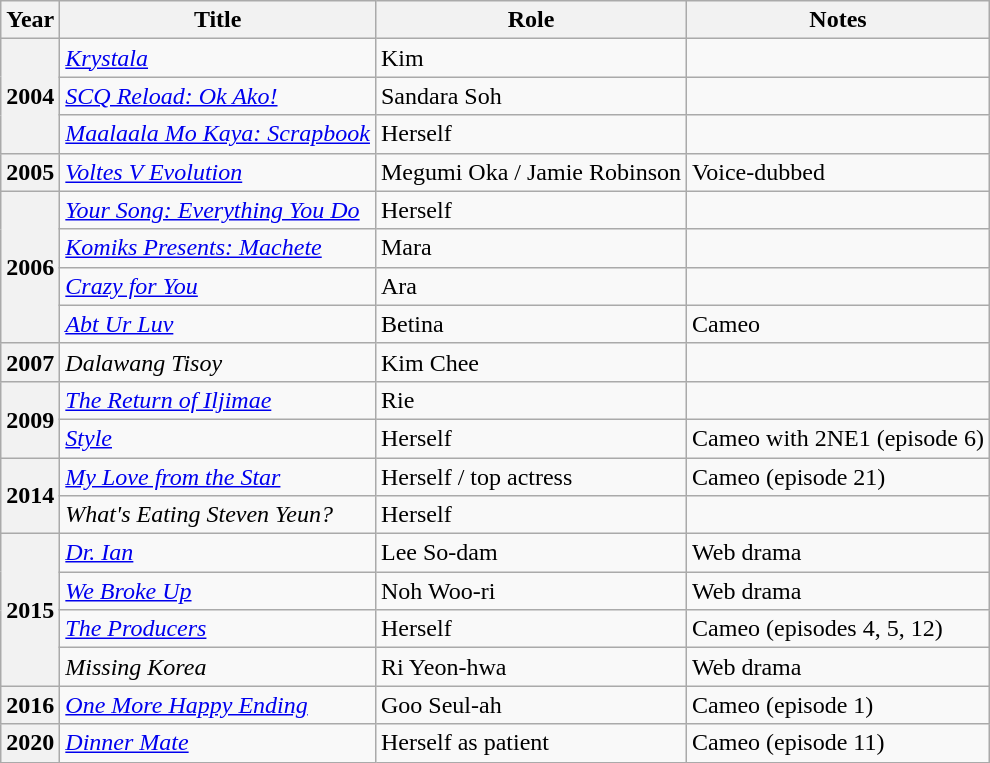<table class="wikitable plainrowheaders">
<tr>
<th scope="col">Year</th>
<th scope="col">Title</th>
<th scope="col">Role</th>
<th scope="col">Notes</th>
</tr>
<tr>
<th scope="row" rowspan="3">2004</th>
<td><em><a href='#'>Krystala</a></em></td>
<td>Kim</td>
<td></td>
</tr>
<tr>
<td><em><a href='#'>SCQ Reload: Ok Ako!</a></em></td>
<td>Sandara Soh</td>
<td></td>
</tr>
<tr>
<td><em><a href='#'>Maalaala Mo Kaya: Scrapbook</a></em></td>
<td>Herself</td>
<td></td>
</tr>
<tr>
<th scope="row">2005</th>
<td><em><a href='#'>Voltes V Evolution</a></em></td>
<td>Megumi Oka / Jamie Robinson</td>
<td>Voice-dubbed</td>
</tr>
<tr>
<th scope="row" rowspan="4">2006</th>
<td><em><a href='#'>Your Song: Everything You Do</a></em></td>
<td>Herself</td>
<td></td>
</tr>
<tr>
<td><em><a href='#'>Komiks Presents: Machete</a></em></td>
<td>Mara</td>
<td></td>
</tr>
<tr>
<td><em><a href='#'>Crazy for You</a></em></td>
<td>Ara</td>
<td></td>
</tr>
<tr>
<td><em><a href='#'>Abt Ur Luv</a></em></td>
<td>Betina</td>
<td>Cameo</td>
</tr>
<tr>
<th scope="row">2007</th>
<td><em>Dalawang Tisoy</em></td>
<td>Kim Chee</td>
<td></td>
</tr>
<tr>
<th scope="row" rowspan="2">2009</th>
<td><em><a href='#'>The Return of Iljimae</a></em></td>
<td>Rie</td>
<td></td>
</tr>
<tr>
<td><em><a href='#'>Style</a></em></td>
<td>Herself</td>
<td>Cameo with 2NE1 (episode 6)</td>
</tr>
<tr>
<th scope="row" rowspan="2">2014</th>
<td><em><a href='#'>My Love from the Star</a></em></td>
<td>Herself / top actress</td>
<td>Cameo (episode 21)</td>
</tr>
<tr>
<td><em>What's Eating Steven Yeun?</em></td>
<td>Herself</td>
<td></td>
</tr>
<tr>
<th scope="row" rowspan="4">2015</th>
<td><em><a href='#'>Dr. Ian</a></em></td>
<td>Lee So-dam</td>
<td>Web drama</td>
</tr>
<tr>
<td><em><a href='#'>We Broke Up</a></em></td>
<td>Noh Woo-ri</td>
<td>Web drama</td>
</tr>
<tr>
<td><em><a href='#'>The Producers</a></em></td>
<td>Herself</td>
<td>Cameo (episodes 4, 5, 12)</td>
</tr>
<tr>
<td><em>Missing Korea</em></td>
<td>Ri Yeon-hwa</td>
<td>Web drama</td>
</tr>
<tr>
<th scope="row">2016</th>
<td><em><a href='#'>One More Happy Ending</a></em></td>
<td>Goo Seul-ah</td>
<td>Cameo (episode 1)</td>
</tr>
<tr>
<th scope="row">2020</th>
<td><em><a href='#'>Dinner Mate</a></em></td>
<td>Herself as patient</td>
<td>Cameo (episode 11)</td>
</tr>
</table>
